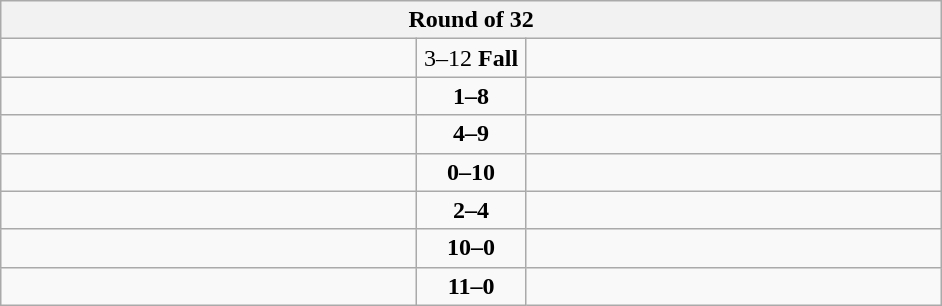<table class="wikitable" style="text-align: center;">
<tr>
<th colspan=3>Round of 32</th>
</tr>
<tr>
<td align=left width="270"></td>
<td align=center width="65">3–12 <strong>Fall</strong></td>
<td align=left width="270"><strong></strong></td>
</tr>
<tr>
<td align=left></td>
<td align=center><strong>1–8</strong></td>
<td align=left><strong></strong></td>
</tr>
<tr>
<td align=left></td>
<td align=center><strong>4–9</strong></td>
<td align=left><strong></strong></td>
</tr>
<tr>
<td align=left></td>
<td align=center><strong>0–10</strong></td>
<td align=left><strong></strong></td>
</tr>
<tr>
<td align=left></td>
<td align=center><strong>2–4</strong></td>
<td align=left><strong></strong></td>
</tr>
<tr>
<td align=left><strong></strong></td>
<td align=center><strong>10–0</strong></td>
<td align=left></td>
</tr>
<tr>
<td align=left><strong></strong></td>
<td align=center><strong>11–0</strong></td>
<td align=left></td>
</tr>
</table>
